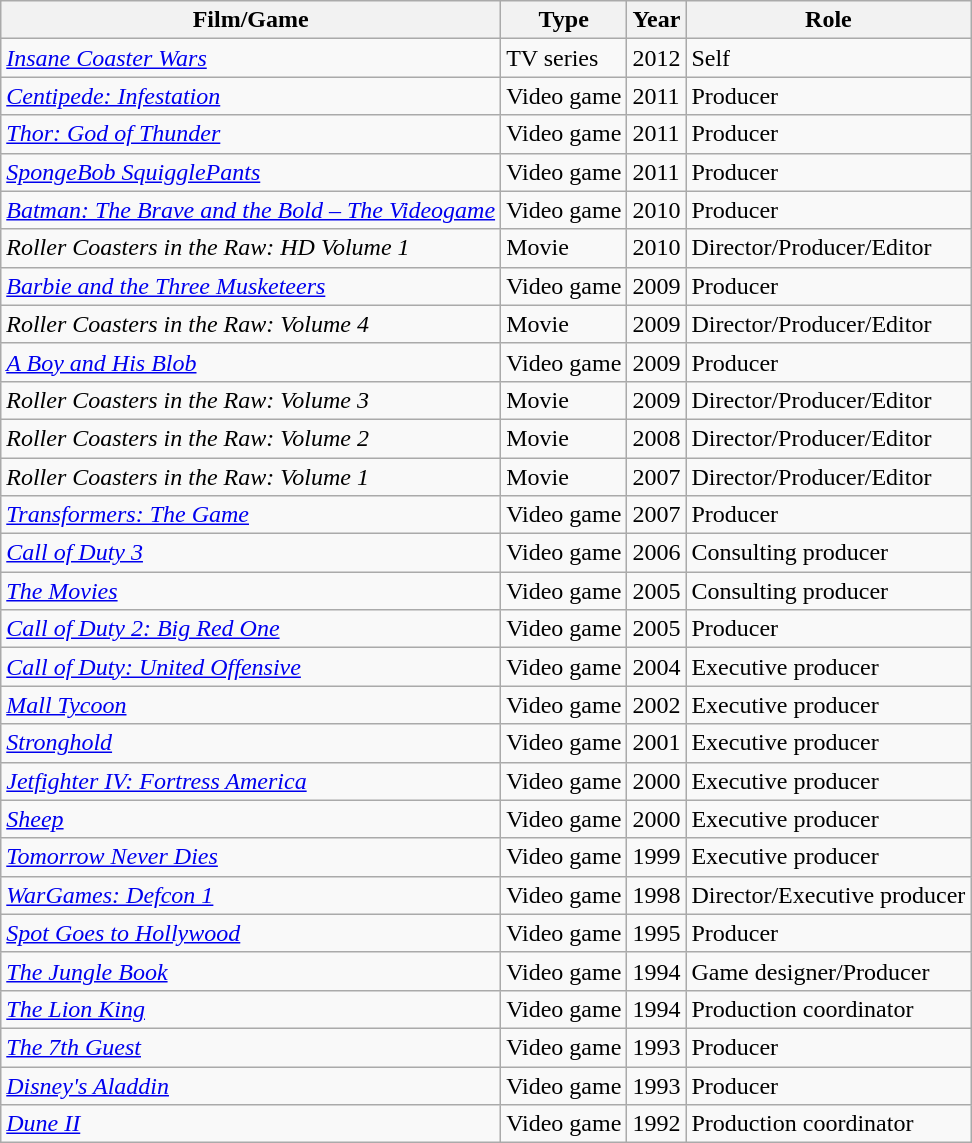<table class="wikitable sortable">
<tr>
<th>Film/Game</th>
<th class="unsortable">Type</th>
<th>Year</th>
<th>Role</th>
</tr>
<tr>
<td><em><a href='#'>Insane Coaster Wars</a></em></td>
<td>TV series</td>
<td>2012</td>
<td>Self</td>
</tr>
<tr>
<td><em><a href='#'>Centipede: Infestation</a></em></td>
<td>Video game</td>
<td>2011</td>
<td>Producer</td>
</tr>
<tr>
<td><em><a href='#'>Thor: God of Thunder</a></em></td>
<td>Video game</td>
<td>2011</td>
<td>Producer</td>
</tr>
<tr>
<td><em><a href='#'>SpongeBob SquigglePants</a></em></td>
<td>Video game</td>
<td>2011</td>
<td>Producer</td>
</tr>
<tr>
<td><em><a href='#'>Batman: The Brave and the Bold – The Videogame</a></em></td>
<td>Video game</td>
<td>2010</td>
<td>Producer</td>
</tr>
<tr>
<td><em>Roller Coasters in the Raw: HD Volume 1</em></td>
<td>Movie</td>
<td>2010</td>
<td>Director/Producer/Editor</td>
</tr>
<tr>
<td><em><a href='#'>Barbie and the Three Musketeers</a></em></td>
<td>Video game</td>
<td>2009</td>
<td>Producer</td>
</tr>
<tr>
<td><em>Roller Coasters in the Raw: Volume 4</em></td>
<td>Movie</td>
<td>2009</td>
<td>Director/Producer/Editor</td>
</tr>
<tr>
<td><em><a href='#'>A Boy and His Blob</a></em></td>
<td>Video game</td>
<td>2009</td>
<td>Producer</td>
</tr>
<tr>
<td><em>Roller Coasters in the Raw: Volume 3</em></td>
<td>Movie</td>
<td>2009</td>
<td>Director/Producer/Editor</td>
</tr>
<tr>
<td><em>Roller Coasters in the Raw: Volume 2</em></td>
<td>Movie</td>
<td>2008</td>
<td>Director/Producer/Editor</td>
</tr>
<tr>
<td><em>Roller Coasters in the Raw: Volume 1</em></td>
<td>Movie</td>
<td>2007</td>
<td>Director/Producer/Editor</td>
</tr>
<tr>
<td><em><a href='#'>Transformers: The Game</a></em></td>
<td>Video game</td>
<td>2007</td>
<td>Producer</td>
</tr>
<tr>
<td><em><a href='#'>Call of Duty 3</a></em></td>
<td>Video game</td>
<td>2006</td>
<td>Consulting producer</td>
</tr>
<tr>
<td><em><a href='#'>The Movies</a></em></td>
<td>Video game</td>
<td>2005</td>
<td>Consulting producer</td>
</tr>
<tr>
<td><em><a href='#'>Call of Duty 2: Big Red One</a></em></td>
<td>Video game</td>
<td>2005</td>
<td>Producer</td>
</tr>
<tr>
<td><em><a href='#'>Call of Duty: United Offensive</a></em></td>
<td>Video game</td>
<td>2004</td>
<td>Executive producer</td>
</tr>
<tr>
<td><em><a href='#'>Mall Tycoon</a></em></td>
<td>Video game</td>
<td>2002</td>
<td>Executive producer</td>
</tr>
<tr>
<td><em><a href='#'>Stronghold</a></em></td>
<td>Video game</td>
<td>2001</td>
<td>Executive producer</td>
</tr>
<tr>
<td><em><a href='#'>Jetfighter IV: Fortress America</a></em></td>
<td>Video game</td>
<td>2000</td>
<td>Executive producer</td>
</tr>
<tr>
<td><em><a href='#'>Sheep</a></em></td>
<td>Video game</td>
<td>2000</td>
<td>Executive producer</td>
</tr>
<tr>
<td><em><a href='#'>Tomorrow Never Dies</a></em></td>
<td>Video game</td>
<td>1999</td>
<td>Executive producer</td>
</tr>
<tr>
<td><em><a href='#'>WarGames: Defcon 1</a></em></td>
<td>Video game</td>
<td>1998</td>
<td>Director/Executive producer</td>
</tr>
<tr>
<td><em><a href='#'>Spot Goes to Hollywood</a></em></td>
<td>Video game</td>
<td>1995</td>
<td>Producer</td>
</tr>
<tr>
<td><em><a href='#'>The Jungle Book</a></em></td>
<td>Video game</td>
<td>1994</td>
<td>Game designer/Producer</td>
</tr>
<tr>
<td><em><a href='#'>The Lion King</a></em></td>
<td>Video game</td>
<td>1994</td>
<td>Production coordinator</td>
</tr>
<tr>
<td><em><a href='#'>The 7th Guest</a></em></td>
<td>Video game</td>
<td>1993</td>
<td>Producer</td>
</tr>
<tr>
<td><em><a href='#'>Disney's Aladdin</a></em></td>
<td>Video game</td>
<td>1993</td>
<td>Producer</td>
</tr>
<tr>
<td><em><a href='#'>Dune II</a></em></td>
<td>Video game</td>
<td>1992</td>
<td>Production coordinator</td>
</tr>
</table>
